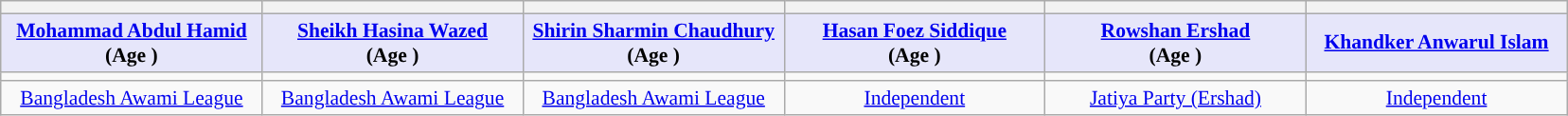<table class=wikitable style="margin:1em auto; font-size:90%; text-align:center;">
<tr>
<th style="font-size:135%; width:175px; background:"><a href='#'></a></th>
<th style="font-size:135%; width:175px; background:"><a href='#'></a></th>
<th style="font-size:135%; width:175px; background:"><a href='#'></a></th>
<th style="font-size:135%; width:175px; background:"><a href='#'></a></th>
<th style="font-size:135%; width:175px; background:"><a href='#'></a></th>
<th style="font-size:135%; width:175px; background:"><a href='#'></a></th>
</tr>
<tr>
<th style="background:lavender;"><strong><a href='#'>Mohammad Abdul Hamid</a></strong><br>(Age )</th>
<th style="background:lavender;"><strong><a href='#'>Sheikh Hasina Wazed</a></strong><br>(Age )</th>
<th style="background:lavender;"><strong><a href='#'>Shirin Sharmin Chaudhury</a></strong><br>(Age )</th>
<th style="background:lavender;"><strong><a href='#'>Hasan Foez Siddique</a></strong><br>(Age )</th>
<th style="background:lavender;"><strong><a href='#'>Rowshan Ershad</a></strong><br>(Age )</th>
<th style="background:lavender;"><strong><a href='#'>Khandker Anwarul Islam</a></strong><br></th>
</tr>
<tr>
<td></td>
<td></td>
<td></td>
<td></td>
<td></td>
<td></td>
</tr>
<tr>
<td><a href='#'>Bangladesh Awami League</a><br></td>
<td><a href='#'>Bangladesh Awami League</a><br></td>
<td><a href='#'>Bangladesh Awami League</a><br></td>
<td><a href='#'>Independent</a><br></td>
<td><a href='#'>Jatiya Party (Ershad)</a><br></td>
<td><a href='#'>Independent</a><br></td>
</tr>
</table>
